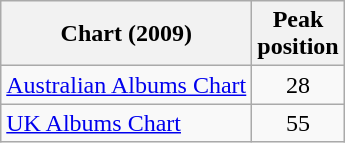<table class="wikitable sortable">
<tr>
<th>Chart (2009)</th>
<th>Peak <br> position</th>
</tr>
<tr>
<td><a href='#'>Australian Albums Chart</a></td>
<td align="center">28</td>
</tr>
<tr>
<td><a href='#'>UK Albums Chart</a></td>
<td align="center">55</td>
</tr>
</table>
